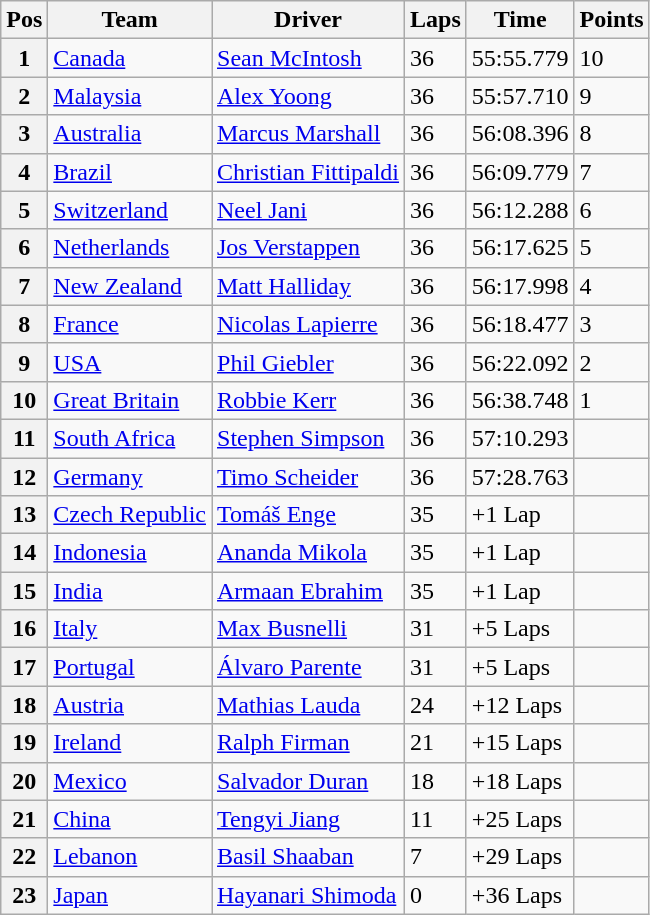<table class="wikitable">
<tr>
<th>Pos</th>
<th>Team</th>
<th>Driver</th>
<th>Laps</th>
<th>Time</th>
<th>Points</th>
</tr>
<tr>
<th>1</th>
<td> <a href='#'>Canada</a></td>
<td><a href='#'>Sean McIntosh</a></td>
<td>36</td>
<td>55:55.779</td>
<td>10</td>
</tr>
<tr>
<th>2</th>
<td> <a href='#'>Malaysia</a></td>
<td><a href='#'>Alex Yoong</a></td>
<td>36</td>
<td>55:57.710</td>
<td>9</td>
</tr>
<tr>
<th>3</th>
<td> <a href='#'>Australia</a></td>
<td><a href='#'>Marcus Marshall</a></td>
<td>36</td>
<td>56:08.396</td>
<td>8</td>
</tr>
<tr>
<th>4</th>
<td> <a href='#'>Brazil</a></td>
<td><a href='#'>Christian Fittipaldi</a></td>
<td>36</td>
<td>56:09.779</td>
<td>7</td>
</tr>
<tr>
<th>5</th>
<td> <a href='#'>Switzerland</a></td>
<td><a href='#'>Neel Jani</a></td>
<td>36</td>
<td>56:12.288</td>
<td>6</td>
</tr>
<tr>
<th>6</th>
<td> <a href='#'>Netherlands</a></td>
<td><a href='#'>Jos Verstappen</a></td>
<td>36</td>
<td>56:17.625</td>
<td>5</td>
</tr>
<tr>
<th>7</th>
<td> <a href='#'>New Zealand</a></td>
<td><a href='#'>Matt Halliday</a></td>
<td>36</td>
<td>56:17.998</td>
<td>4</td>
</tr>
<tr>
<th>8</th>
<td> <a href='#'>France</a></td>
<td><a href='#'>Nicolas Lapierre</a></td>
<td>36</td>
<td>56:18.477</td>
<td>3</td>
</tr>
<tr>
<th>9</th>
<td> <a href='#'>USA</a></td>
<td><a href='#'>Phil Giebler</a></td>
<td>36</td>
<td>56:22.092</td>
<td>2</td>
</tr>
<tr>
<th>10</th>
<td> <a href='#'>Great Britain</a></td>
<td><a href='#'>Robbie Kerr</a></td>
<td>36</td>
<td>56:38.748</td>
<td>1</td>
</tr>
<tr>
<th>11</th>
<td> <a href='#'>South Africa</a></td>
<td><a href='#'>Stephen Simpson</a></td>
<td>36</td>
<td>57:10.293</td>
<td></td>
</tr>
<tr>
<th>12</th>
<td> <a href='#'>Germany</a></td>
<td><a href='#'>Timo Scheider</a></td>
<td>36</td>
<td>57:28.763</td>
<td></td>
</tr>
<tr>
<th>13</th>
<td> <a href='#'>Czech Republic</a></td>
<td><a href='#'>Tomáš Enge</a></td>
<td>35</td>
<td>+1 Lap</td>
<td></td>
</tr>
<tr>
<th>14</th>
<td> <a href='#'>Indonesia</a></td>
<td><a href='#'>Ananda Mikola</a></td>
<td>35</td>
<td>+1 Lap</td>
<td></td>
</tr>
<tr>
<th>15</th>
<td> <a href='#'>India</a></td>
<td><a href='#'>Armaan Ebrahim</a></td>
<td>35</td>
<td>+1 Lap</td>
<td></td>
</tr>
<tr>
<th>16</th>
<td> <a href='#'>Italy</a></td>
<td><a href='#'>Max Busnelli</a></td>
<td>31</td>
<td>+5 Laps</td>
<td></td>
</tr>
<tr>
<th>17</th>
<td> <a href='#'>Portugal</a></td>
<td><a href='#'>Álvaro Parente</a></td>
<td>31</td>
<td>+5 Laps</td>
<td></td>
</tr>
<tr>
<th>18</th>
<td> <a href='#'>Austria</a></td>
<td><a href='#'>Mathias Lauda</a></td>
<td>24</td>
<td>+12 Laps</td>
<td></td>
</tr>
<tr>
<th>19</th>
<td> <a href='#'>Ireland</a></td>
<td><a href='#'>Ralph Firman</a></td>
<td>21</td>
<td>+15 Laps</td>
<td></td>
</tr>
<tr>
<th>20</th>
<td> <a href='#'>Mexico</a></td>
<td><a href='#'>Salvador Duran</a></td>
<td>18</td>
<td>+18 Laps</td>
<td></td>
</tr>
<tr>
<th>21</th>
<td> <a href='#'>China</a></td>
<td><a href='#'>Tengyi Jiang</a></td>
<td>11</td>
<td>+25 Laps</td>
<td></td>
</tr>
<tr>
<th>22</th>
<td> <a href='#'>Lebanon</a></td>
<td><a href='#'>Basil Shaaban</a></td>
<td>7</td>
<td>+29 Laps</td>
<td></td>
</tr>
<tr>
<th>23</th>
<td> <a href='#'>Japan</a></td>
<td><a href='#'>Hayanari Shimoda</a></td>
<td>0</td>
<td>+36 Laps</td>
<td></td>
</tr>
</table>
